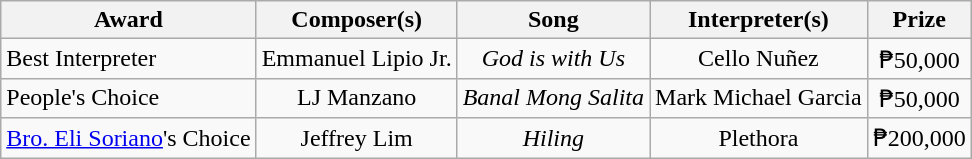<table class="wikitable sortable" border="1">
<tr>
<th>Award</th>
<th>Composer(s)</th>
<th>Song</th>
<th>Interpreter(s)</th>
<th>Prize</th>
</tr>
<tr>
<td>Best Interpreter</td>
<td style="text-align:center;">Emmanuel Lipio Jr.</td>
<td style="text-align:center;"><em>God is with Us</em></td>
<td style="text-align:center;">Cello Nuñez</td>
<td style="text-align:center;">₱50,000</td>
</tr>
<tr>
<td>People's Choice</td>
<td style="text-align:center;">LJ Manzano</td>
<td style="text-align:center;"><em>Banal Mong Salita</em></td>
<td style="text-align:center;">Mark Michael Garcia</td>
<td style="text-align:center;">₱50,000</td>
</tr>
<tr>
<td><a href='#'>Bro. Eli Soriano</a>'s Choice</td>
<td style="text-align:center;">Jeffrey Lim</td>
<td style="text-align:center;"><em>Hiling</em></td>
<td style="text-align:center;">Plethora</td>
<td style="text-align:center;">₱200,000</td>
</tr>
</table>
